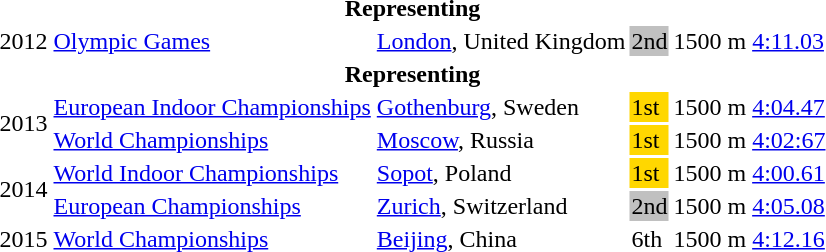<table>
<tr>
<th colspan=6>Representing </th>
</tr>
<tr>
<td>2012</td>
<td><a href='#'>Olympic Games</a></td>
<td><a href='#'>London</a>, United Kingdom</td>
<td bgcolor=silver>2nd</td>
<td>1500 m</td>
<td><a href='#'>4:11.03</a></td>
</tr>
<tr>
<th colspan=6>Representing </th>
</tr>
<tr>
<td rowspan=2>2013</td>
<td><a href='#'>European Indoor Championships</a></td>
<td><a href='#'>Gothenburg</a>, Sweden</td>
<td bgcolor=gold>1st</td>
<td>1500 m</td>
<td><a href='#'>4:04.47</a></td>
</tr>
<tr>
<td><a href='#'>World Championships</a></td>
<td><a href='#'>Moscow</a>, Russia</td>
<td bgcolor=gold>1st</td>
<td>1500 m</td>
<td><a href='#'>4:02:67</a></td>
</tr>
<tr>
<td rowspan=2>2014</td>
<td><a href='#'>World Indoor Championships</a></td>
<td><a href='#'>Sopot</a>, Poland</td>
<td bgcolor=gold>1st</td>
<td>1500 m</td>
<td><a href='#'>4:00.61</a></td>
</tr>
<tr>
<td><a href='#'>European Championships</a></td>
<td><a href='#'>Zurich</a>, Switzerland</td>
<td bgcolor=silver>2nd</td>
<td>1500 m</td>
<td><a href='#'>4:05.08</a></td>
</tr>
<tr>
<td>2015</td>
<td><a href='#'>World Championships</a></td>
<td><a href='#'>Beijing</a>, China</td>
<td>6th</td>
<td>1500 m</td>
<td><a href='#'>4:12.16</a></td>
</tr>
</table>
